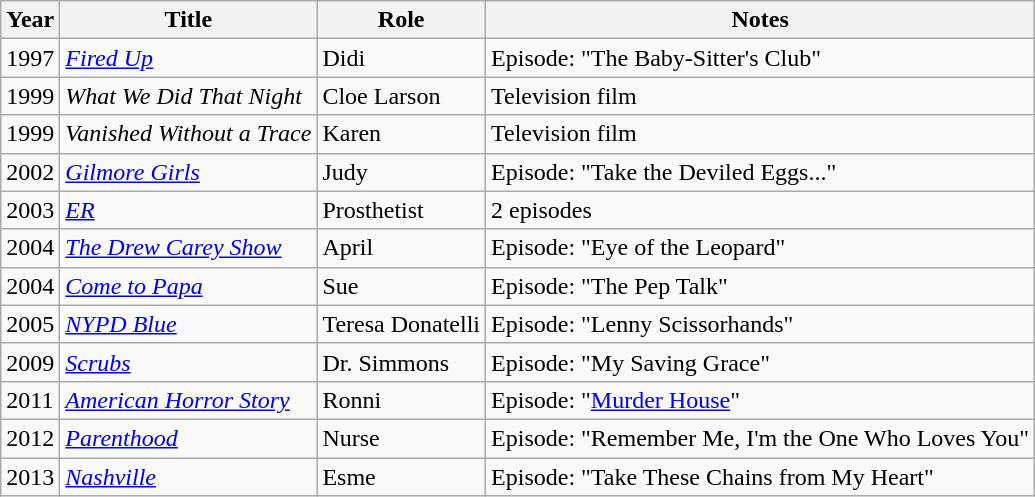<table class="wikitable sortable">
<tr>
<th>Year</th>
<th>Title</th>
<th>Role</th>
<th>Notes</th>
</tr>
<tr>
<td>1997</td>
<td><a href='#'><em>Fired Up</em></a></td>
<td>Didi</td>
<td>Episode: "The Baby-Sitter's Club"</td>
</tr>
<tr>
<td>1999</td>
<td><em>What We Did That Night</em></td>
<td>Cloe Larson</td>
<td>Television film</td>
</tr>
<tr>
<td>1999</td>
<td><em>Vanished Without a Trace</em></td>
<td>Karen</td>
<td>Television film</td>
</tr>
<tr>
<td>2002</td>
<td><em><a href='#'>Gilmore Girls</a></em></td>
<td>Judy</td>
<td>Episode: "Take the Deviled Eggs..."</td>
</tr>
<tr>
<td>2003</td>
<td><a href='#'><em>ER</em></a></td>
<td>Prosthetist</td>
<td>2 episodes</td>
</tr>
<tr>
<td>2004</td>
<td><em><a href='#'>The Drew Carey Show</a></em></td>
<td>April</td>
<td>Episode: "Eye of the Leopard"</td>
</tr>
<tr>
<td>2004</td>
<td><a href='#'><em>Come to Papa</em></a></td>
<td>Sue</td>
<td>Episode: "The Pep Talk"</td>
</tr>
<tr>
<td>2005</td>
<td><em><a href='#'>NYPD Blue</a></em></td>
<td>Teresa Donatelli</td>
<td>Episode: "Lenny Scissorhands"</td>
</tr>
<tr>
<td>2009</td>
<td><a href='#'><em>Scrubs</em></a></td>
<td>Dr. Simmons</td>
<td>Episode: "My Saving Grace"</td>
</tr>
<tr>
<td>2011</td>
<td><em><a href='#'>American Horror Story</a></em></td>
<td>Ronni</td>
<td>Episode: "<a href='#'>Murder House</a>"</td>
</tr>
<tr>
<td>2012</td>
<td><a href='#'><em>Parenthood</em></a></td>
<td>Nurse</td>
<td>Episode: "Remember Me, I'm the One Who Loves You"</td>
</tr>
<tr>
<td>2013</td>
<td><a href='#'><em>Nashville</em></a></td>
<td>Esme</td>
<td>Episode: "Take These Chains from My Heart"</td>
</tr>
</table>
